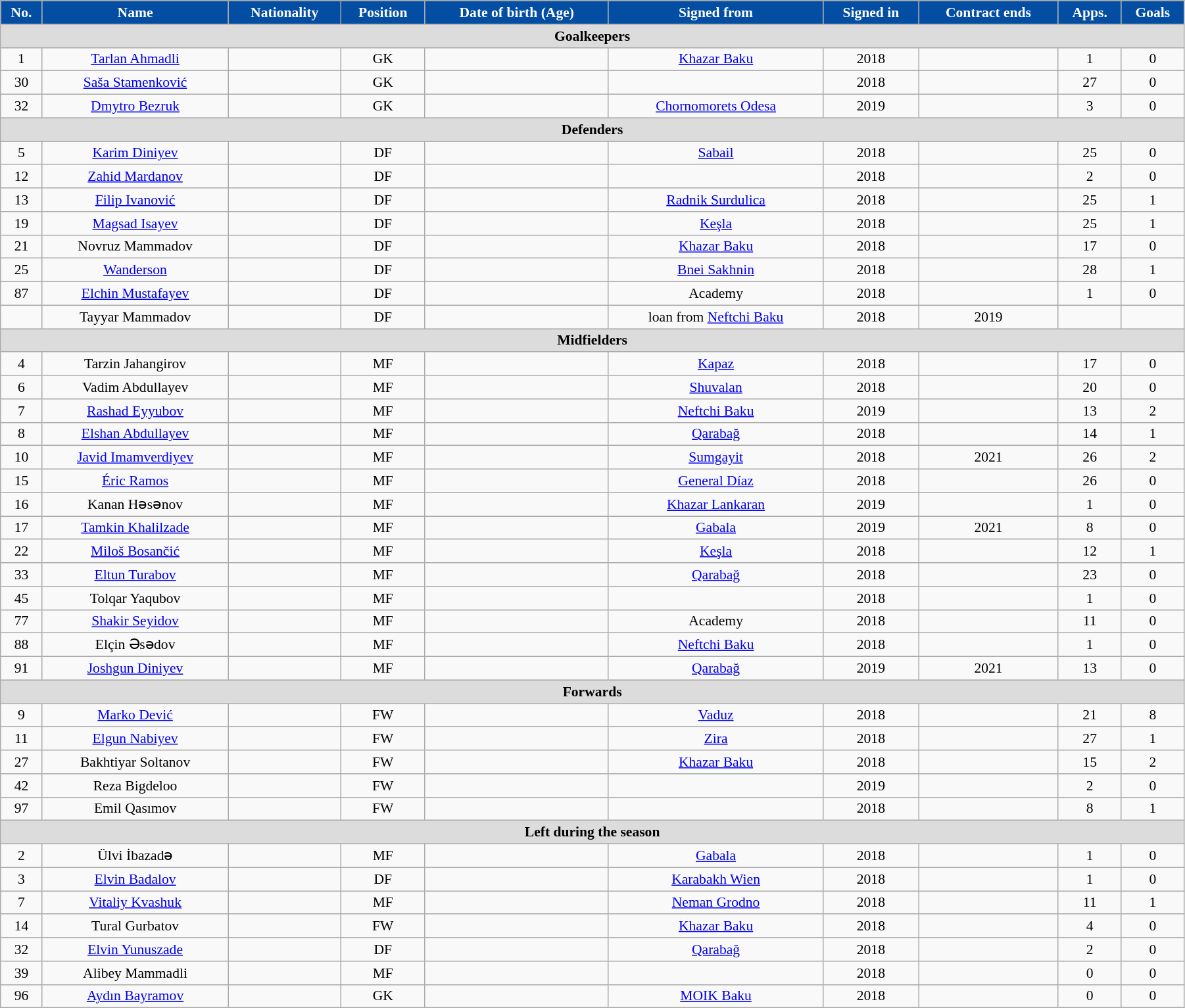<table class="wikitable"  style="text-align:center; font-size:90%; width:95%;">
<tr>
<th style="background:#034ea2; color:#ffffff; text-align:center;">No.</th>
<th style="background:#034ea2; color:#ffffff; text-align:center;">Name</th>
<th style="background:#034ea2; color:#ffffff; text-align:center;">Nationality</th>
<th style="background:#034ea2; color:#ffffff; text-align:center;">Position</th>
<th style="background:#034ea2; color:#ffffff; text-align:center;">Date of birth (Age)</th>
<th style="background:#034ea2; color:#ffffff; text-align:center;">Signed from</th>
<th style="background:#034ea2; color:#ffffff; text-align:center;">Signed in</th>
<th style="background:#034ea2; color:#ffffff; text-align:center;">Contract ends</th>
<th style="background:#034ea2; color:#ffffff; text-align:center;">Apps.</th>
<th style="background:#034ea2; color:#ffffff; text-align:center;">Goals</th>
</tr>
<tr>
<th colspan="11"  style="background:#dcdcdc; text-align:center;">Goalkeepers</th>
</tr>
<tr>
<td>1</td>
<td><a href='#'>Tarlan Ahmadli</a></td>
<td></td>
<td>GK</td>
<td></td>
<td><a href='#'>Khazar Baku</a></td>
<td>2018</td>
<td></td>
<td>1</td>
<td>0</td>
</tr>
<tr>
<td>30</td>
<td><a href='#'>Saša Stamenković</a></td>
<td></td>
<td>GK</td>
<td></td>
<td></td>
<td>2018</td>
<td></td>
<td>27</td>
<td>0</td>
</tr>
<tr>
<td>32</td>
<td><a href='#'>Dmytro Bezruk</a></td>
<td></td>
<td>GK</td>
<td></td>
<td><a href='#'>Chornomorets Odesa</a></td>
<td>2019</td>
<td></td>
<td>3</td>
<td>0</td>
</tr>
<tr>
<th colspan="11"  style="background:#dcdcdc; text-align:center;">Defenders</th>
</tr>
<tr>
<td>5</td>
<td><a href='#'>Karim Diniyev</a></td>
<td></td>
<td>DF</td>
<td></td>
<td><a href='#'>Sabail</a></td>
<td>2018</td>
<td></td>
<td>25</td>
<td>0</td>
</tr>
<tr>
<td>12</td>
<td><a href='#'>Zahid Mardanov</a></td>
<td></td>
<td>DF</td>
<td></td>
<td></td>
<td>2018</td>
<td></td>
<td>2</td>
<td>0</td>
</tr>
<tr>
<td>13</td>
<td><a href='#'>Filip Ivanović</a></td>
<td></td>
<td>DF</td>
<td></td>
<td><a href='#'>Radnik Surdulica</a></td>
<td>2018</td>
<td></td>
<td>25</td>
<td>1</td>
</tr>
<tr>
<td>19</td>
<td><a href='#'>Magsad Isayev</a></td>
<td></td>
<td>DF</td>
<td></td>
<td><a href='#'>Keşla</a></td>
<td>2018</td>
<td></td>
<td>25</td>
<td>1</td>
</tr>
<tr>
<td>21</td>
<td>Novruz Mammadov</td>
<td></td>
<td>DF</td>
<td></td>
<td><a href='#'>Khazar Baku</a></td>
<td>2018</td>
<td></td>
<td>17</td>
<td>0</td>
</tr>
<tr>
<td>25</td>
<td><a href='#'>Wanderson</a></td>
<td></td>
<td>DF</td>
<td></td>
<td><a href='#'>Bnei Sakhnin</a></td>
<td>2018</td>
<td></td>
<td>28</td>
<td>1</td>
</tr>
<tr>
<td>87</td>
<td><a href='#'>Elchin Mustafayev</a></td>
<td></td>
<td>DF</td>
<td></td>
<td>Academy</td>
<td>2018</td>
<td></td>
<td>1</td>
<td>0</td>
</tr>
<tr>
<td></td>
<td>Tayyar Mammadov</td>
<td></td>
<td>DF</td>
<td></td>
<td>loan from <a href='#'>Neftchi Baku</a></td>
<td>2018</td>
<td>2019</td>
<td></td>
<td></td>
</tr>
<tr>
<th colspan="11"  style="background:#dcdcdc; text-align:center;">Midfielders</th>
</tr>
<tr>
<td>4</td>
<td>Tarzin Jahangirov</td>
<td></td>
<td>MF</td>
<td></td>
<td><a href='#'>Kapaz</a></td>
<td>2018</td>
<td></td>
<td>17</td>
<td>0</td>
</tr>
<tr>
<td>6</td>
<td>Vadim Abdullayev</td>
<td></td>
<td>MF</td>
<td></td>
<td><a href='#'>Shuvalan</a></td>
<td>2018</td>
<td></td>
<td>20</td>
<td>0</td>
</tr>
<tr>
<td>7</td>
<td><a href='#'>Rashad Eyyubov</a></td>
<td></td>
<td>MF</td>
<td></td>
<td><a href='#'>Neftchi Baku</a></td>
<td>2019</td>
<td></td>
<td>13</td>
<td>2</td>
</tr>
<tr>
<td>8</td>
<td><a href='#'>Elshan Abdullayev</a></td>
<td></td>
<td>MF</td>
<td></td>
<td><a href='#'>Qarabağ</a></td>
<td>2018</td>
<td></td>
<td>14</td>
<td>1</td>
</tr>
<tr>
<td>10</td>
<td><a href='#'>Javid Imamverdiyev</a></td>
<td></td>
<td>MF</td>
<td></td>
<td><a href='#'>Sumgayit</a></td>
<td>2018</td>
<td>2021</td>
<td>26</td>
<td>2</td>
</tr>
<tr>
<td>15</td>
<td><a href='#'>Éric Ramos</a></td>
<td></td>
<td>MF</td>
<td></td>
<td><a href='#'>General Díaz</a></td>
<td>2018</td>
<td></td>
<td>26</td>
<td>0</td>
</tr>
<tr>
<td>16</td>
<td>Kanan Həsənov</td>
<td></td>
<td>MF</td>
<td></td>
<td><a href='#'>Khazar Lankaran</a></td>
<td>2019</td>
<td></td>
<td>1</td>
<td>0</td>
</tr>
<tr>
<td>17</td>
<td><a href='#'>Tamkin Khalilzade</a></td>
<td></td>
<td>MF</td>
<td></td>
<td><a href='#'>Gabala</a></td>
<td>2019</td>
<td>2021</td>
<td>8</td>
<td>0</td>
</tr>
<tr>
<td>22</td>
<td><a href='#'>Miloš Bosančić</a></td>
<td></td>
<td>MF</td>
<td></td>
<td><a href='#'>Keşla</a></td>
<td>2018</td>
<td></td>
<td>12</td>
<td>1</td>
</tr>
<tr>
<td>33</td>
<td><a href='#'>Eltun Turabov</a></td>
<td></td>
<td>MF</td>
<td></td>
<td><a href='#'>Qarabağ</a></td>
<td>2018</td>
<td></td>
<td>23</td>
<td>0</td>
</tr>
<tr>
<td>45</td>
<td>Tolqar Yaqubov</td>
<td></td>
<td>MF</td>
<td></td>
<td></td>
<td>2018</td>
<td></td>
<td>1</td>
<td>0</td>
</tr>
<tr>
<td>77</td>
<td><a href='#'>Shakir Seyidov</a></td>
<td></td>
<td>MF</td>
<td></td>
<td>Academy</td>
<td>2018</td>
<td></td>
<td>11</td>
<td>0</td>
</tr>
<tr>
<td>88</td>
<td>Elçin Əsədov</td>
<td></td>
<td>MF</td>
<td></td>
<td><a href='#'>Neftchi Baku</a></td>
<td>2018</td>
<td></td>
<td>1</td>
<td>0</td>
</tr>
<tr>
<td>91</td>
<td><a href='#'>Joshgun Diniyev</a></td>
<td></td>
<td>MF</td>
<td></td>
<td><a href='#'>Qarabağ</a></td>
<td>2019</td>
<td>2021</td>
<td>13</td>
<td>0</td>
</tr>
<tr>
<th colspan="11"  style="background:#dcdcdc; text-align:center;">Forwards</th>
</tr>
<tr>
<td>9</td>
<td><a href='#'>Marko Dević</a></td>
<td></td>
<td>FW</td>
<td></td>
<td><a href='#'>Vaduz</a></td>
<td>2018</td>
<td></td>
<td>21</td>
<td>8</td>
</tr>
<tr>
<td>11</td>
<td><a href='#'>Elgun Nabiyev</a></td>
<td></td>
<td>FW</td>
<td></td>
<td><a href='#'>Zira</a></td>
<td>2018</td>
<td></td>
<td>27</td>
<td>1</td>
</tr>
<tr>
<td>27</td>
<td>Bakhtiyar Soltanov</td>
<td></td>
<td>FW</td>
<td></td>
<td><a href='#'>Khazar Baku</a></td>
<td>2018</td>
<td></td>
<td>15</td>
<td>2</td>
</tr>
<tr>
<td>42</td>
<td>Reza Bigdeloo</td>
<td></td>
<td>FW</td>
<td></td>
<td></td>
<td>2019</td>
<td></td>
<td>2</td>
<td>0</td>
</tr>
<tr>
<td>97</td>
<td>Emil Qasımov</td>
<td></td>
<td>FW</td>
<td></td>
<td></td>
<td>2018</td>
<td></td>
<td>8</td>
<td>1</td>
</tr>
<tr>
<th colspan="11"  style="background:#dcdcdc; text-align:center;">Left during the season</th>
</tr>
<tr>
<td>2</td>
<td>Ülvi İbazadə</td>
<td></td>
<td>MF</td>
<td></td>
<td><a href='#'>Gabala</a></td>
<td>2018</td>
<td></td>
<td>1</td>
<td>0</td>
</tr>
<tr>
<td>3</td>
<td><a href='#'>Elvin Badalov</a></td>
<td></td>
<td>DF</td>
<td></td>
<td><a href='#'>Karabakh Wien</a></td>
<td>2018</td>
<td></td>
<td>1</td>
<td>0</td>
</tr>
<tr>
<td>7</td>
<td><a href='#'>Vitaliy Kvashuk</a></td>
<td></td>
<td>MF</td>
<td></td>
<td><a href='#'>Neman Grodno</a></td>
<td>2018</td>
<td></td>
<td>11</td>
<td>1</td>
</tr>
<tr>
<td>14</td>
<td>Tural Gurbatov</td>
<td></td>
<td>FW</td>
<td></td>
<td><a href='#'>Khazar Baku</a></td>
<td>2018</td>
<td></td>
<td>4</td>
<td>0</td>
</tr>
<tr>
<td>32</td>
<td><a href='#'>Elvin Yunuszade</a></td>
<td></td>
<td>DF</td>
<td></td>
<td><a href='#'>Qarabağ</a></td>
<td>2018</td>
<td></td>
<td>2</td>
<td>0</td>
</tr>
<tr>
<td>39</td>
<td>Alibey Mammadli</td>
<td></td>
<td>MF</td>
<td></td>
<td></td>
<td>2018</td>
<td></td>
<td>0</td>
<td>0</td>
</tr>
<tr>
<td>96</td>
<td><a href='#'>Aydın Bayramov</a></td>
<td></td>
<td>GK</td>
<td></td>
<td><a href='#'>MOIK Baku</a></td>
<td>2018</td>
<td></td>
<td>0</td>
<td>0</td>
</tr>
</table>
